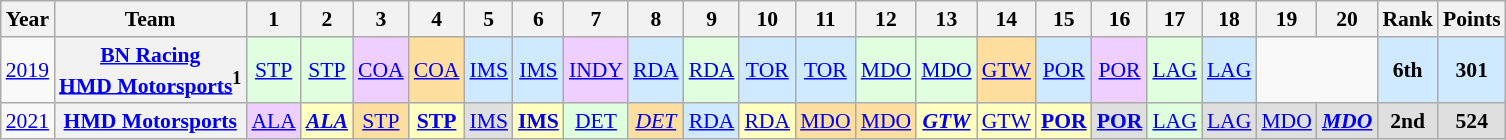<table class="wikitable" style="text-align:center; font-size:90%;">
<tr>
<th>Year</th>
<th>Team</th>
<th>1</th>
<th>2</th>
<th>3</th>
<th>4</th>
<th>5</th>
<th>6</th>
<th>7</th>
<th>8</th>
<th>9</th>
<th>10</th>
<th>11</th>
<th>12</th>
<th>13</th>
<th>14</th>
<th>15</th>
<th>16</th>
<th>17</th>
<th>18</th>
<th>19</th>
<th>20</th>
<th>Rank</th>
<th>Points</th>
</tr>
<tr>
<td><a href='#'>2019</a></td>
<th nowrap><a href='#'>BN Racing</a><br><a href='#'>HMD Motorsports</a><sup>1</sup></th>
<td style="background:#DFFFDF;"><a href='#'>STP</a><br></td>
<td style="background:#DFFFDF;"><a href='#'>STP</a><br></td>
<td style="background:#EFCFFF;"><a href='#'>COA</a><br></td>
<td style="background:#FFDF9F;"><a href='#'>COA</a><br></td>
<td style="background:#CFEAFF;"><a href='#'>IMS</a><br></td>
<td style="background:#CFEAFF;"><a href='#'>IMS</a><br></td>
<td style="background:#EFCFFF;"><a href='#'>INDY</a><br></td>
<td style="background:#CFEAFF;"><a href='#'>RDA</a><br></td>
<td style="background:#DFFFDF;"><a href='#'>RDA</a><br></td>
<td style="background:#CFEAFF;"><a href='#'>TOR</a><br></td>
<td style="background:#CFEAFF;"><a href='#'>TOR</a><br></td>
<td style="background:#DFFFDF;"><a href='#'>MDO</a><br></td>
<td style="background:#DFFFDF;"><a href='#'>MDO</a><br></td>
<td style="background:#FFDF9F;"><a href='#'>GTW</a><br></td>
<td style="background:#CFEAFF;"><a href='#'>POR</a><br></td>
<td style="background:#EFCFFF;"><a href='#'>POR</a><br></td>
<td style="background:#DFFFDF;"><a href='#'>LAG</a><br></td>
<td style="background:#CFEAFF;"><a href='#'>LAG</a><br></td>
<td colspan=2></td>
<th style="background:#CFEAFF;">6th</th>
<th style="background:#CFEAFF;">301</th>
</tr>
<tr>
<td><a href='#'>2021</a></td>
<th nowrap><a href='#'>HMD Motorsports</a></th>
<td style="background:#EFCFFF;"><a href='#'>ALA</a><br></td>
<td style="background:#FFFFBF;"><strong><em><a href='#'>ALA</a></em></strong><br></td>
<td style="background:#FFDF9F;"><a href='#'>STP</a><br></td>
<td style="background:#FFFFBF;"><strong><a href='#'>STP</a></strong><br></td>
<td style="background:#DFDFDF;"><a href='#'>IMS</a><br></td>
<td style="background:#FFFFBF;"><strong><a href='#'>IMS</a></strong><br></td>
<td style="background:#DFFFDF;"><a href='#'>DET</a><br></td>
<td style="background:#FFDF9F;"><em><a href='#'>DET</a></em><br></td>
<td style="background:#CFEAFF;"><a href='#'>RDA</a><br></td>
<td style="background:#FFFFBF;"><a href='#'>RDA</a><br></td>
<td style="background:#FFDF9F;"><a href='#'>MDO</a><br></td>
<td style="background:#FFDF9F;"><a href='#'>MDO</a><br></td>
<td style="background:#FFFFBF;"><strong><em><a href='#'>GTW</a></em></strong><br></td>
<td style="background:#FFFFBF;"><a href='#'>GTW</a><br></td>
<td style="background:#FFFFBF;"><a href='#'><strong>POR</strong></a><br></td>
<td style="background:#DFDFDF;"><a href='#'><strong>POR</strong></a><br></td>
<td style="background:#DFFFDF;"><a href='#'>LAG</a><br></td>
<td style="background:#DFDFDF;"><a href='#'>LAG</a><br></td>
<td style="background:#DFDFDF;"><a href='#'>MDO</a><br></td>
<td style="background:#DFDFDF;"><a href='#'><strong><em>MDO</em></strong></a><br></td>
<th style="background:#DFDFDF;">2nd</th>
<th style="background:#DFDFDF;">524</th>
</tr>
</table>
